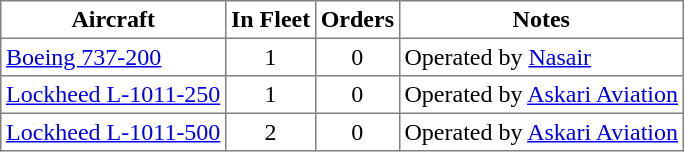<table class="toccolours" border="1" cellpadding="3" style="border-collapse:collapse;margin:1em auto;">
<tr bgcolor=>
<th>Aircraft</th>
<th>In Fleet</th>
<th>Orders</th>
<th>Notes</th>
</tr>
<tr>
<td><a href='#'>Boeing 737-200</a></td>
<td align="center">1</td>
<td align="center">0</td>
<td>Operated by <a href='#'>Nasair</a></td>
</tr>
<tr>
<td><a href='#'>Lockheed L-1011-250</a></td>
<td align="center">1</td>
<td align="center">0</td>
<td>Operated by <a href='#'>Askari Aviation</a></td>
</tr>
<tr>
<td><a href='#'>Lockheed L-1011-500</a></td>
<td align="center">2</td>
<td align="center">0</td>
<td>Operated by <a href='#'>Askari Aviation</a></td>
</tr>
</table>
